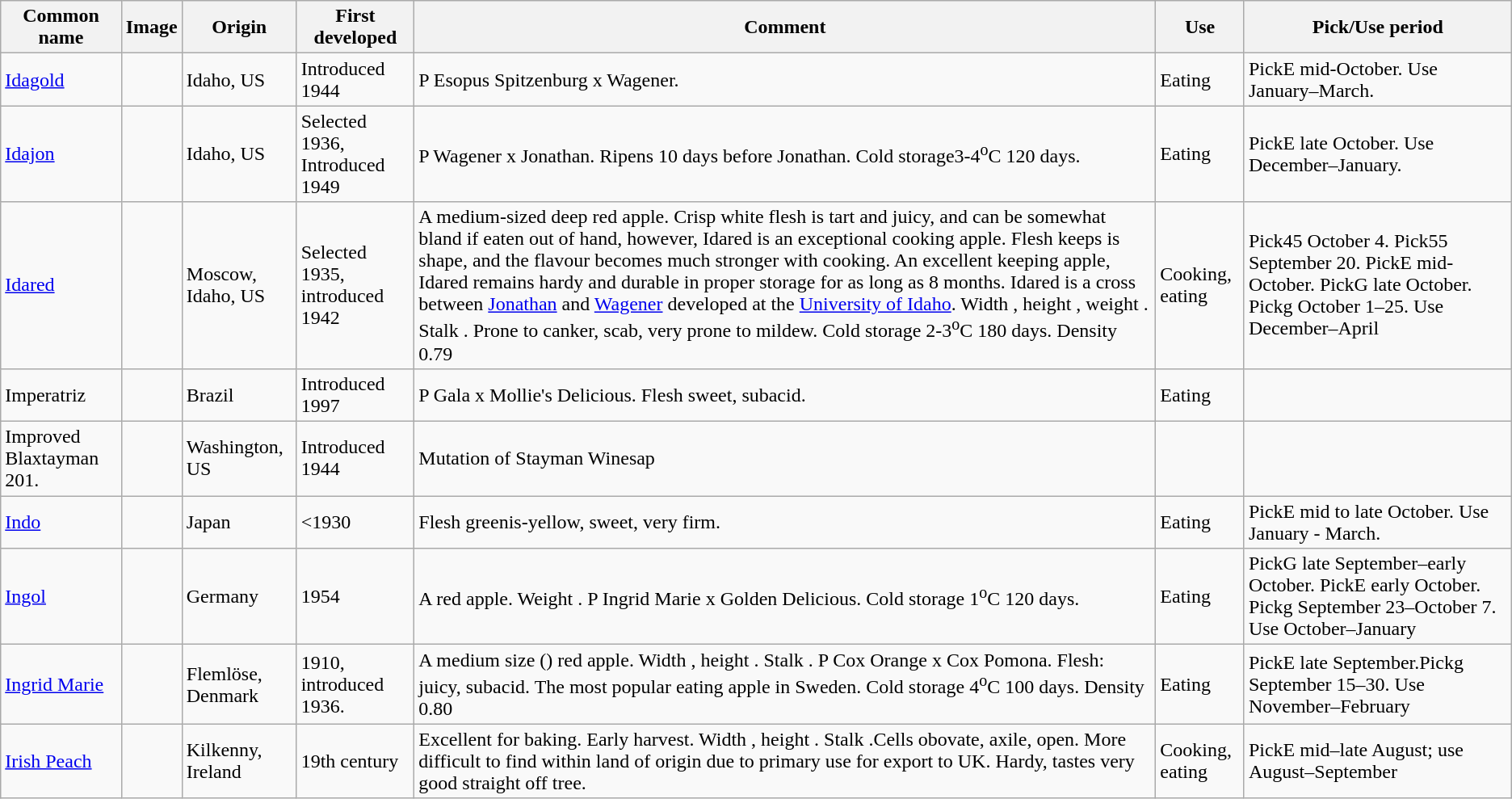<table class="wikitable sortable">
<tr>
<th>Common name</th>
<th>Image</th>
<th>Origin</th>
<th>First developed</th>
<th>Comment</th>
<th>Use</th>
<th>Pick/Use period</th>
</tr>
<tr>
<td><a href='#'>Idagold</a></td>
<td></td>
<td>Idaho, US</td>
<td>Introduced 1944</td>
<td>P Esopus Spitzenburg x Wagener.</td>
<td>Eating</td>
<td>PickE mid-October. Use January–March.</td>
</tr>
<tr>
<td><a href='#'>Idajon</a></td>
<td></td>
<td>Idaho, US</td>
<td>Selected 1936, Introduced 1949</td>
<td>P Wagener x Jonathan. Ripens 10 days before Jonathan. Cold storage3-4<sup>o</sup>C 120 days.</td>
<td>Eating</td>
<td>PickE late October. Use December–January.</td>
</tr>
<tr>
<td><a href='#'>Idared</a> </td>
<td></td>
<td>Moscow, Idaho, US</td>
<td>Selected 1935, introduced 1942</td>
<td>A medium-sized deep red apple. Crisp white flesh is tart and juicy, and can be somewhat bland if eaten out of hand, however, Idared is an exceptional cooking apple. Flesh keeps is shape, and the flavour becomes much stronger with cooking. An excellent keeping apple, Idared remains hardy and durable in proper storage for as long as 8 months. Idared is a cross between <a href='#'>Jonathan</a> and <a href='#'>Wagener</a> developed at the <a href='#'>University of Idaho</a>. Width , height , weight . Stalk . Prone to canker, scab, very prone to mildew. Cold storage 2-3<sup>o</sup>C 180 days.   Density 0.79</td>
<td>Cooking, eating</td>
<td>Pick45 October 4. Pick55 September 20. PickE mid-October. PickG late October. Pickg October 1–25. Use December–April</td>
</tr>
<tr>
<td>Imperatriz</td>
<td></td>
<td>Brazil</td>
<td>Introduced 1997</td>
<td>P Gala x Mollie's Delicious. Flesh sweet, subacid.</td>
<td>Eating</td>
<td></td>
</tr>
<tr>
<td>Improved Blaxtayman 201.</td>
<td></td>
<td>Washington, US</td>
<td>Introduced 1944</td>
<td>Mutation of Stayman Winesap</td>
<td></td>
<td></td>
</tr>
<tr>
<td><a href='#'>Indo</a></td>
<td></td>
<td>Japan</td>
<td><1930</td>
<td>Flesh greenis-yellow, sweet, very firm.</td>
<td>Eating</td>
<td>PickE mid to late October. Use January - March.</td>
</tr>
<tr>
<td><a href='#'>Ingol</a></td>
<td></td>
<td>Germany</td>
<td>1954</td>
<td>A red apple. Weight . P Ingrid Marie x Golden Delicious. Cold storage 1<sup>o</sup>C 120 days.</td>
<td>Eating</td>
<td>PickG late September–early October. PickE early October. Pickg September 23–October 7. Use October–January</td>
</tr>
<tr>
<td><a href='#'>Ingrid Marie</a></td>
<td></td>
<td>Flemlöse, Denmark</td>
<td>1910, introduced 1936.</td>
<td>A medium size () red apple. Width , height . Stalk . P Cox Orange x Cox Pomona. Flesh: juicy, subacid. The most popular eating apple in Sweden. Cold storage 4<sup>o</sup>C 100 days. Density 0.80</td>
<td>Eating</td>
<td>PickE late September.Pickg September 15–30. Use November–February</td>
</tr>
<tr>
<td><a href='#'>Irish Peach</a></td>
<td></td>
<td>Kilkenny, Ireland</td>
<td>19th century</td>
<td>Excellent for baking. Early harvest. Width , height . Stalk .Cells obovate, axile, open. More difficult to find within land of origin due to primary use for export to UK. Hardy, tastes very good straight off tree.</td>
<td>Cooking, eating</td>
<td>PickE mid–late August; use August–September</td>
</tr>
</table>
